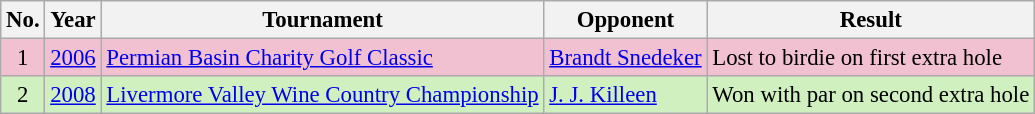<table class="wikitable" style="font-size:95%;">
<tr>
<th>No.</th>
<th>Year</th>
<th>Tournament</th>
<th>Opponent</th>
<th>Result</th>
</tr>
<tr style="background:#F2C1D1;">
<td align=center>1</td>
<td><a href='#'>2006</a></td>
<td><a href='#'>Permian Basin Charity Golf Classic</a></td>
<td> <a href='#'>Brandt Snedeker</a></td>
<td>Lost to birdie on first extra hole</td>
</tr>
<tr style="background:#D0F0C0;">
<td align=center>2</td>
<td><a href='#'>2008</a></td>
<td><a href='#'>Livermore Valley Wine Country Championship</a></td>
<td> <a href='#'>J. J. Killeen</a></td>
<td>Won with par on second extra hole</td>
</tr>
</table>
